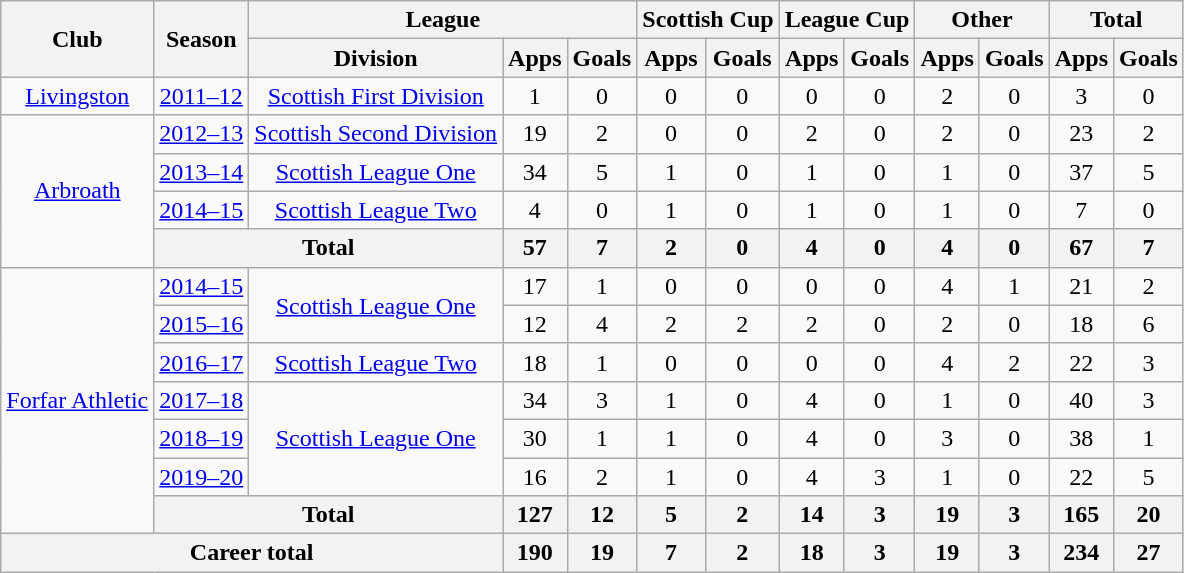<table class="wikitable" style="text-align:center">
<tr>
<th rowspan=2>Club</th>
<th rowspan=2>Season</th>
<th colspan=3>League</th>
<th colspan=2>Scottish Cup</th>
<th colspan=2>League Cup</th>
<th colspan=2>Other</th>
<th colspan=2>Total</th>
</tr>
<tr>
<th>Division</th>
<th>Apps</th>
<th>Goals</th>
<th>Apps</th>
<th>Goals</th>
<th>Apps</th>
<th>Goals</th>
<th>Apps</th>
<th>Goals</th>
<th>Apps</th>
<th>Goals</th>
</tr>
<tr>
<td><a href='#'>Livingston</a></td>
<td><a href='#'>2011–12</a></td>
<td><a href='#'>Scottish First Division</a></td>
<td>1</td>
<td>0</td>
<td>0</td>
<td>0</td>
<td>0</td>
<td>0</td>
<td>2</td>
<td>0</td>
<td>3</td>
<td>0</td>
</tr>
<tr>
<td rowspan=4><a href='#'>Arbroath</a></td>
<td><a href='#'>2012–13</a></td>
<td><a href='#'>Scottish Second Division</a></td>
<td>19</td>
<td>2</td>
<td>0</td>
<td>0</td>
<td>2</td>
<td>0</td>
<td>2</td>
<td>0</td>
<td>23</td>
<td>2</td>
</tr>
<tr>
<td><a href='#'>2013–14</a></td>
<td><a href='#'>Scottish League One</a></td>
<td>34</td>
<td>5</td>
<td>1</td>
<td>0</td>
<td>1</td>
<td>0</td>
<td>1</td>
<td>0</td>
<td>37</td>
<td>5</td>
</tr>
<tr>
<td><a href='#'>2014–15</a></td>
<td><a href='#'>Scottish League Two</a></td>
<td>4</td>
<td>0</td>
<td>1</td>
<td>0</td>
<td>1</td>
<td>0</td>
<td>1</td>
<td>0</td>
<td>7</td>
<td>0</td>
</tr>
<tr>
<th colspan="2">Total</th>
<th>57</th>
<th>7</th>
<th>2</th>
<th>0</th>
<th>4</th>
<th>0</th>
<th>4</th>
<th>0</th>
<th>67</th>
<th>7</th>
</tr>
<tr>
<td rowspan="7"><a href='#'>Forfar Athletic</a></td>
<td><a href='#'>2014–15</a></td>
<td rowspan="2"><a href='#'>Scottish League One</a></td>
<td>17</td>
<td>1</td>
<td>0</td>
<td>0</td>
<td>0</td>
<td>0</td>
<td>4</td>
<td>1</td>
<td>21</td>
<td>2</td>
</tr>
<tr>
<td><a href='#'>2015–16</a></td>
<td>12</td>
<td>4</td>
<td>2</td>
<td>2</td>
<td>2</td>
<td>0</td>
<td>2</td>
<td>0</td>
<td>18</td>
<td>6</td>
</tr>
<tr>
<td><a href='#'>2016–17</a></td>
<td><a href='#'>Scottish League Two</a></td>
<td>18</td>
<td>1</td>
<td>0</td>
<td>0</td>
<td>0</td>
<td>0</td>
<td>4</td>
<td>2</td>
<td>22</td>
<td>3</td>
</tr>
<tr>
<td><a href='#'>2017–18</a></td>
<td rowspan="3"><a href='#'>Scottish League One</a></td>
<td>34</td>
<td>3</td>
<td>1</td>
<td>0</td>
<td>4</td>
<td>0</td>
<td>1</td>
<td>0</td>
<td>40</td>
<td>3</td>
</tr>
<tr>
<td><a href='#'>2018–19</a></td>
<td>30</td>
<td>1</td>
<td>1</td>
<td>0</td>
<td>4</td>
<td>0</td>
<td>3</td>
<td>0</td>
<td>38</td>
<td>1</td>
</tr>
<tr>
<td><a href='#'>2019–20</a></td>
<td>16</td>
<td>2</td>
<td>1</td>
<td>0</td>
<td>4</td>
<td>3</td>
<td>1</td>
<td>0</td>
<td>22</td>
<td>5</td>
</tr>
<tr>
<th colspan="2">Total</th>
<th>127</th>
<th>12</th>
<th>5</th>
<th>2</th>
<th>14</th>
<th>3</th>
<th>19</th>
<th>3</th>
<th>165</th>
<th>20</th>
</tr>
<tr>
<th colspan="3">Career total</th>
<th>190</th>
<th>19</th>
<th>7</th>
<th>2</th>
<th>18</th>
<th>3</th>
<th>19</th>
<th>3</th>
<th>234</th>
<th>27</th>
</tr>
</table>
